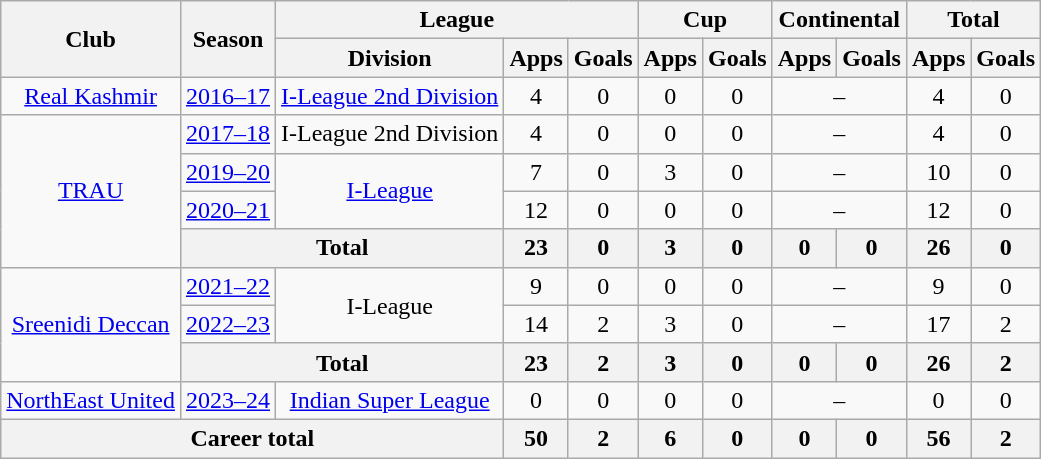<table class="wikitable" style="font-size; text-align:center;">
<tr>
<th rowspan="2">Club</th>
<th rowspan="2">Season</th>
<th colspan="3">League</th>
<th colspan="2">Cup</th>
<th colspan="2">Continental</th>
<th colspan="2">Total</th>
</tr>
<tr>
<th>Division</th>
<th>Apps</th>
<th>Goals</th>
<th>Apps</th>
<th>Goals</th>
<th>Apps</th>
<th>Goals</th>
<th>Apps</th>
<th>Goals</th>
</tr>
<tr>
<td rowspan="1"><a href='#'>Real Kashmir</a></td>
<td><a href='#'>2016–17</a></td>
<td rowspan="1"><a href='#'>I-League 2nd Division</a></td>
<td>4</td>
<td>0</td>
<td>0</td>
<td>0</td>
<td colspan="2">–</td>
<td>4</td>
<td>0</td>
</tr>
<tr>
<td rowspan="4"><a href='#'>TRAU</a></td>
<td><a href='#'>2017–18</a></td>
<td rowspan="1">I-League 2nd Division</td>
<td>4</td>
<td>0</td>
<td>0</td>
<td>0</td>
<td colspan="2">–</td>
<td>4</td>
<td>0</td>
</tr>
<tr>
<td><a href='#'>2019–20</a></td>
<td rowspan="2"><a href='#'>I-League</a></td>
<td>7</td>
<td>0</td>
<td>3</td>
<td>0</td>
<td colspan="2">–</td>
<td>10</td>
<td>0</td>
</tr>
<tr>
<td><a href='#'>2020–21</a></td>
<td>12</td>
<td>0</td>
<td>0</td>
<td>0</td>
<td colspan="2">–</td>
<td>12</td>
<td>0</td>
</tr>
<tr>
<th colspan="2">Total</th>
<th>23</th>
<th>0</th>
<th>3</th>
<th>0</th>
<th>0</th>
<th>0</th>
<th>26</th>
<th>0</th>
</tr>
<tr>
<td rowspan="3"><a href='#'>Sreenidi Deccan</a></td>
<td><a href='#'>2021–22</a></td>
<td rowspan="2">I-League</td>
<td>9</td>
<td>0</td>
<td>0</td>
<td>0</td>
<td colspan="2">–</td>
<td>9</td>
<td>0</td>
</tr>
<tr>
<td><a href='#'>2022–23</a></td>
<td>14</td>
<td>2</td>
<td>3</td>
<td>0</td>
<td colspan="2">–</td>
<td>17</td>
<td>2</td>
</tr>
<tr>
<th colspan="2">Total</th>
<th>23</th>
<th>2</th>
<th>3</th>
<th>0</th>
<th>0</th>
<th>0</th>
<th>26</th>
<th>2</th>
</tr>
<tr>
<td rowspan="1"><a href='#'>NorthEast United</a></td>
<td><a href='#'>2023–24</a></td>
<td rowspan="1"><a href='#'>Indian Super League</a></td>
<td>0</td>
<td>0</td>
<td>0</td>
<td>0</td>
<td colspan="2">–</td>
<td>0</td>
<td>0</td>
</tr>
<tr>
<th colspan="3">Career total</th>
<th>50</th>
<th>2</th>
<th>6</th>
<th>0</th>
<th>0</th>
<th>0</th>
<th>56</th>
<th>2</th>
</tr>
</table>
